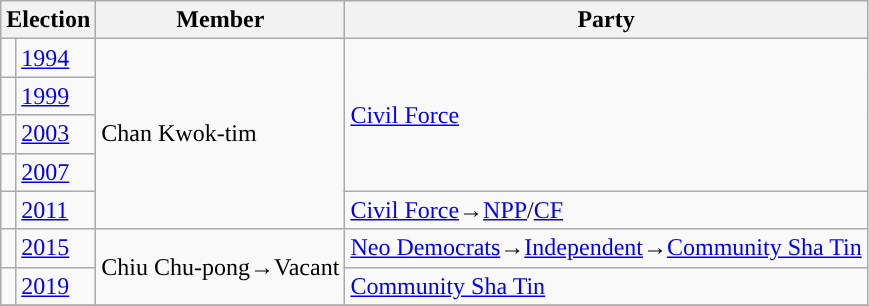<table class="wikitable">
<tr>
<th colspan="2">Election</th>
<th>Member</th>
<th>Party</th>
</tr>
<tr>
<td style="background-color: "></td>
<td><a href='#'>1994</a></td>
<td rowspan=5>Chan Kwok-tim</td>
<td rowspan=4><a href='#'>Civil Force</a></td>
</tr>
<tr>
<td style="background-color: "></td>
<td><a href='#'>1999</a></td>
</tr>
<tr>
<td style="background-color: "></td>
<td><a href='#'>2003</a></td>
</tr>
<tr>
<td style="background-color: "></td>
<td><a href='#'>2007</a></td>
</tr>
<tr>
<td style="background-color: "></td>
<td><a href='#'>2011</a></td>
<td><a href='#'>Civil Force</a>→<a href='#'>NPP</a>/<a href='#'>CF</a></td>
</tr>
<tr>
<td style="background-color: "></td>
<td><a href='#'>2015</a></td>
<td rowspan=2>Chiu Chu-pong→Vacant</td>
<td><a href='#'>Neo Democrats</a>→<a href='#'>Independent</a>→<a href='#'>Community Sha Tin</a></td>
</tr>
<tr>
<td style="background-color: "></td>
<td><a href='#'>2019</a></td>
<td><a href='#'>Community Sha Tin</a></td>
</tr>
<tr>
</tr>
</table>
